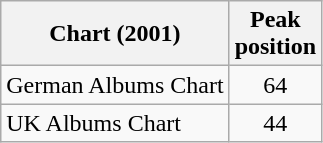<table class="wikitable sortable">
<tr>
<th>Chart (2001)</th>
<th>Peak<br>position</th>
</tr>
<tr>
<td align="left">German Albums Chart</td>
<td style="text-align:center;">64</td>
</tr>
<tr>
<td align="left">UK Albums Chart</td>
<td style="text-align:center;">44</td>
</tr>
</table>
